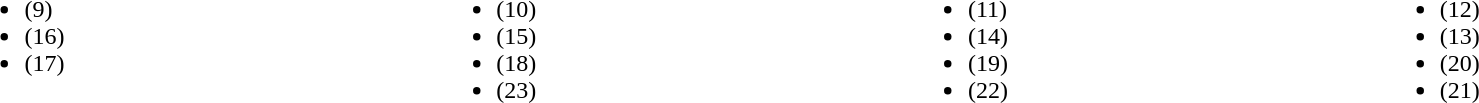<table>
<tr>
<td valign="top" width=25%><br><ul><li> (9)</li><li> (16)</li><li> (17)</li></ul></td>
<td valign="top" width=25%><br><ul><li> (10)</li><li> (15)</li><li> (18)</li><li> (23)</li></ul></td>
<td valign="top" width=25%><br><ul><li> (11)</li><li> (14)</li><li> (19)</li><li> (22)</li></ul></td>
<td valign="top" width=25%><br><ul><li> (12)</li><li> (13)</li><li> (20)</li><li> (21)</li></ul></td>
<td valign="top" width=25%></td>
</tr>
</table>
